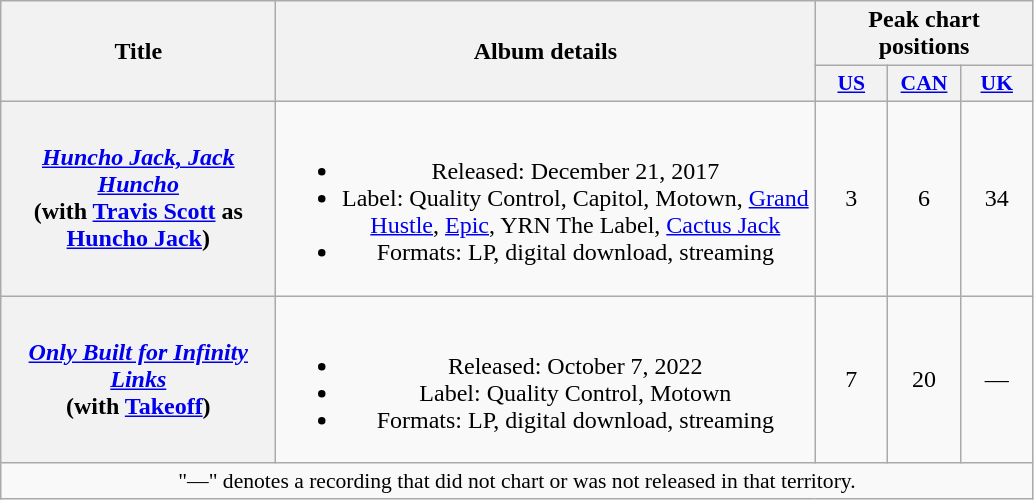<table class="wikitable plainrowheaders" style="text-align:center;">
<tr>
<th scope="col" rowspan="2" style="width:11em;">Title</th>
<th scope="col" rowspan="2" style="width:22em;">Album details</th>
<th scope="col" colspan="3">Peak chart positions</th>
</tr>
<tr>
<th scope="col" style="width:2.9em;font-size:90%;"><a href='#'>US</a><br></th>
<th scope="col" style="width:2.9em;font-size:90%;"><a href='#'>CAN</a><br></th>
<th scope="col" style="width:2.9em;font-size:90%;"><a href='#'>UK</a><br></th>
</tr>
<tr>
<th scope="row"><em><a href='#'>Huncho Jack, Jack Huncho</a></em><br><span>(with <a href='#'>Travis Scott</a> as <a href='#'>Huncho Jack</a>)</span></th>
<td><br><ul><li>Released: December 21, 2017</li><li>Label: Quality Control, Capitol, Motown, <a href='#'>Grand Hustle</a>, <a href='#'>Epic</a>, YRN The Label, <a href='#'>Cactus Jack</a></li><li>Formats: LP, digital download, streaming</li></ul></td>
<td>3</td>
<td>6</td>
<td>34</td>
</tr>
<tr>
<th scope="row"><em><a href='#'>Only Built for Infinity Links</a></em><br><span>(with <a href='#'>Takeoff</a>)</span></th>
<td><br><ul><li>Released: October 7, 2022</li><li>Label: Quality Control, Motown</li><li>Formats: LP, digital download, streaming</li></ul></td>
<td>7</td>
<td>20</td>
<td>—</td>
</tr>
<tr>
<td colspan="8" style="font-size:90%">"—" denotes a recording that did not chart or was not released in that territory.</td>
</tr>
</table>
